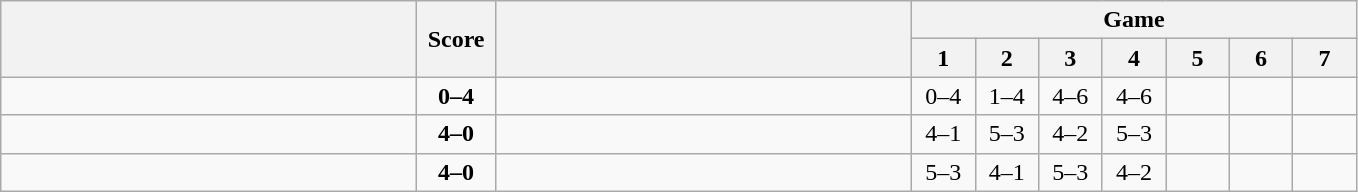<table class="wikitable" style="text-align: center;">
<tr>
<th rowspan=2 align="right" width="270"></th>
<th rowspan=2 width="45">Score</th>
<th rowspan=2 align="left" width="270"></th>
<th colspan=7>Game</th>
</tr>
<tr>
<th width="35">1</th>
<th width="35">2</th>
<th width="35">3</th>
<th width="35">4</th>
<th width="35">5</th>
<th width="35">6</th>
<th width="35">7</th>
</tr>
<tr>
<td align=left></td>
<td align=center><strong>0–4</strong></td>
<td align=left><strong></strong></td>
<td>0–4</td>
<td>1–4</td>
<td>4–6</td>
<td>4–6</td>
<td></td>
<td></td>
<td></td>
</tr>
<tr>
<td align=left><strong></strong></td>
<td align=center><strong>4–0</strong></td>
<td align=left></td>
<td>4–1</td>
<td>5–3</td>
<td>4–2</td>
<td>5–3</td>
<td></td>
<td></td>
<td></td>
</tr>
<tr>
<td align=left><strong></strong></td>
<td align=center><strong>4–0</strong></td>
<td align=left></td>
<td>5–3</td>
<td>4–1</td>
<td>5–3</td>
<td>4–2</td>
<td></td>
<td></td>
<td></td>
</tr>
</table>
